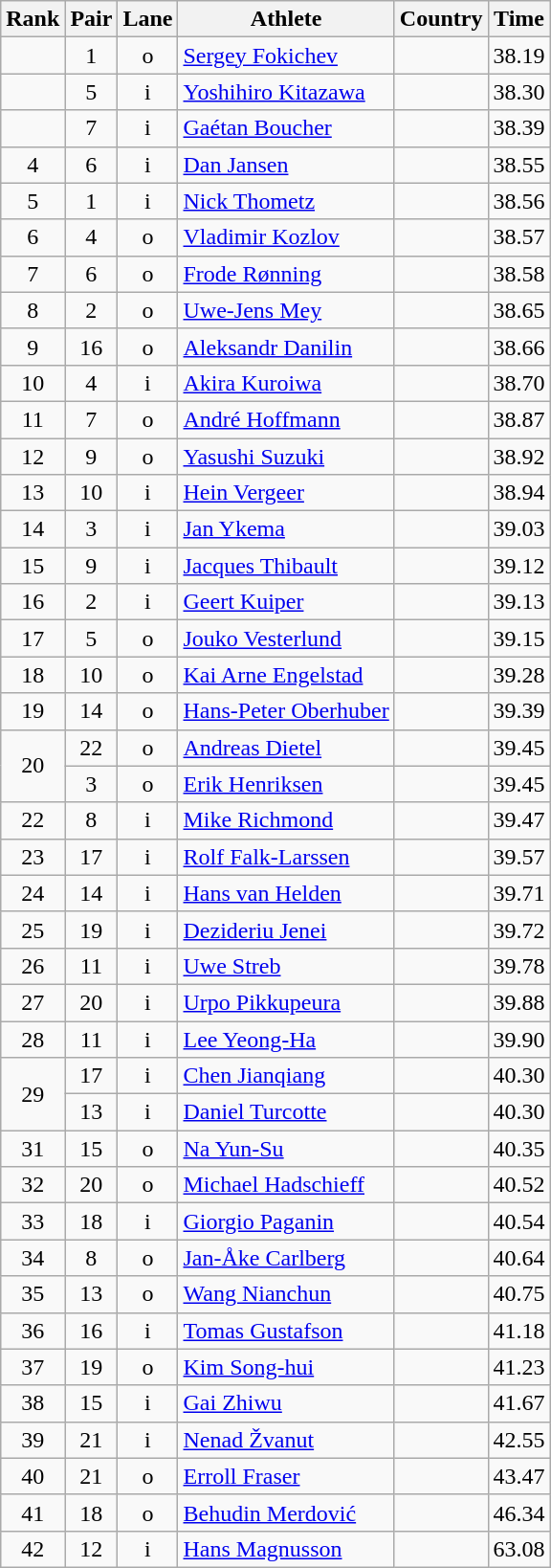<table class="wikitable sortable" style="text-align:center">
<tr>
<th>Rank</th>
<th>Pair</th>
<th>Lane</th>
<th>Athlete</th>
<th>Country</th>
<th>Time</th>
</tr>
<tr>
<td></td>
<td>1</td>
<td>o</td>
<td align=left><a href='#'>Sergey Fokichev</a></td>
<td align=left></td>
<td>38.19</td>
</tr>
<tr>
<td></td>
<td>5</td>
<td>i</td>
<td align=left><a href='#'>Yoshihiro Kitazawa</a></td>
<td align=left></td>
<td>38.30</td>
</tr>
<tr>
<td></td>
<td>7</td>
<td>i</td>
<td align=left><a href='#'>Gaétan Boucher</a></td>
<td align=left></td>
<td>38.39</td>
</tr>
<tr>
<td>4</td>
<td>6</td>
<td>i</td>
<td align=left><a href='#'>Dan Jansen</a></td>
<td align=left></td>
<td>38.55</td>
</tr>
<tr>
<td>5</td>
<td>1</td>
<td>i</td>
<td align=left><a href='#'>Nick Thometz</a></td>
<td align=left></td>
<td>38.56</td>
</tr>
<tr>
<td>6</td>
<td>4</td>
<td>o</td>
<td align=left><a href='#'>Vladimir Kozlov</a></td>
<td align=left></td>
<td>38.57</td>
</tr>
<tr>
<td>7</td>
<td>6</td>
<td>o</td>
<td align=left><a href='#'>Frode Rønning</a></td>
<td align=left></td>
<td>38.58</td>
</tr>
<tr>
<td>8</td>
<td>2</td>
<td>o</td>
<td align=left><a href='#'>Uwe-Jens Mey</a></td>
<td align=left></td>
<td>38.65</td>
</tr>
<tr>
<td>9</td>
<td>16</td>
<td>o</td>
<td align=left><a href='#'>Aleksandr Danilin</a></td>
<td align=left></td>
<td>38.66</td>
</tr>
<tr>
<td>10</td>
<td>4</td>
<td>i</td>
<td align=left><a href='#'>Akira Kuroiwa</a></td>
<td align=left></td>
<td>38.70</td>
</tr>
<tr>
<td>11</td>
<td>7</td>
<td>o</td>
<td align=left><a href='#'>André Hoffmann</a></td>
<td align=left></td>
<td>38.87</td>
</tr>
<tr>
<td>12</td>
<td>9</td>
<td>o</td>
<td align=left><a href='#'>Yasushi Suzuki</a></td>
<td align=left></td>
<td>38.92</td>
</tr>
<tr>
<td>13</td>
<td>10</td>
<td>i</td>
<td align=left><a href='#'>Hein Vergeer</a></td>
<td align=left></td>
<td>38.94</td>
</tr>
<tr>
<td>14</td>
<td>3</td>
<td>i</td>
<td align=left><a href='#'>Jan Ykema</a></td>
<td align=left></td>
<td>39.03</td>
</tr>
<tr>
<td>15</td>
<td>9</td>
<td>i</td>
<td align=left><a href='#'>Jacques Thibault</a></td>
<td align=left></td>
<td>39.12</td>
</tr>
<tr>
<td>16</td>
<td>2</td>
<td>i</td>
<td align=left><a href='#'>Geert Kuiper</a></td>
<td align=left></td>
<td>39.13</td>
</tr>
<tr>
<td>17</td>
<td>5</td>
<td>o</td>
<td align=left><a href='#'>Jouko Vesterlund</a></td>
<td align=left></td>
<td>39.15</td>
</tr>
<tr>
<td>18</td>
<td>10</td>
<td>o</td>
<td align=left><a href='#'>Kai Arne Engelstad</a></td>
<td align=left></td>
<td>39.28</td>
</tr>
<tr>
<td>19</td>
<td>14</td>
<td>o</td>
<td align=left><a href='#'>Hans-Peter Oberhuber</a></td>
<td align=left></td>
<td>39.39</td>
</tr>
<tr>
<td rowspan=2>20</td>
<td>22</td>
<td>o</td>
<td align=left><a href='#'>Andreas Dietel</a></td>
<td align=left></td>
<td>39.45</td>
</tr>
<tr>
<td>3</td>
<td>o</td>
<td align=left><a href='#'>Erik Henriksen</a></td>
<td align=left></td>
<td>39.45</td>
</tr>
<tr>
<td>22</td>
<td>8</td>
<td>i</td>
<td align=left><a href='#'>Mike Richmond</a></td>
<td align=left></td>
<td>39.47</td>
</tr>
<tr>
<td>23</td>
<td>17</td>
<td>i</td>
<td align=left><a href='#'>Rolf Falk-Larssen</a></td>
<td align=left></td>
<td>39.57</td>
</tr>
<tr>
<td>24</td>
<td>14</td>
<td>i</td>
<td align=left><a href='#'>Hans van Helden</a></td>
<td align=left></td>
<td>39.71</td>
</tr>
<tr>
<td>25</td>
<td>19</td>
<td>i</td>
<td align=left><a href='#'>Dezideriu Jenei</a></td>
<td align=left></td>
<td>39.72</td>
</tr>
<tr>
<td>26</td>
<td>11</td>
<td>i</td>
<td align=left><a href='#'>Uwe Streb</a></td>
<td align=left></td>
<td>39.78</td>
</tr>
<tr>
<td>27</td>
<td>20</td>
<td>i</td>
<td align=left><a href='#'>Urpo Pikkupeura</a></td>
<td align=left></td>
<td>39.88</td>
</tr>
<tr>
<td>28</td>
<td>11</td>
<td>i</td>
<td align=left><a href='#'>Lee Yeong-Ha</a></td>
<td align=left></td>
<td>39.90</td>
</tr>
<tr>
<td rowspan=2>29</td>
<td>17</td>
<td>i</td>
<td align=left><a href='#'>Chen Jianqiang</a></td>
<td align=left></td>
<td>40.30</td>
</tr>
<tr>
<td>13</td>
<td>i</td>
<td align=left><a href='#'>Daniel Turcotte</a></td>
<td align=left></td>
<td>40.30</td>
</tr>
<tr>
<td>31</td>
<td>15</td>
<td>o</td>
<td align=left><a href='#'>Na Yun-Su</a></td>
<td align=left></td>
<td>40.35</td>
</tr>
<tr>
<td>32</td>
<td>20</td>
<td>o</td>
<td align=left><a href='#'>Michael Hadschieff</a></td>
<td align=left></td>
<td>40.52</td>
</tr>
<tr>
<td>33</td>
<td>18</td>
<td>i</td>
<td align=left><a href='#'>Giorgio Paganin</a></td>
<td align=left></td>
<td>40.54</td>
</tr>
<tr>
<td>34</td>
<td>8</td>
<td>o</td>
<td align=left><a href='#'>Jan-Åke Carlberg</a></td>
<td align=left></td>
<td>40.64</td>
</tr>
<tr>
<td>35</td>
<td>13</td>
<td>o</td>
<td align=left><a href='#'>Wang Nianchun</a></td>
<td align=left></td>
<td>40.75</td>
</tr>
<tr>
<td>36</td>
<td>16</td>
<td>i</td>
<td align=left><a href='#'>Tomas Gustafson</a></td>
<td align=left></td>
<td>41.18</td>
</tr>
<tr>
<td>37</td>
<td>19</td>
<td>o</td>
<td align=left><a href='#'>Kim Song-hui</a></td>
<td align=left></td>
<td>41.23</td>
</tr>
<tr>
<td>38</td>
<td>15</td>
<td>i</td>
<td align=left><a href='#'>Gai Zhiwu</a></td>
<td align=left></td>
<td>41.67</td>
</tr>
<tr>
<td>39</td>
<td>21</td>
<td>i</td>
<td align=left><a href='#'>Nenad Žvanut</a></td>
<td align=left></td>
<td>42.55</td>
</tr>
<tr>
<td>40</td>
<td>21</td>
<td>o</td>
<td align=left><a href='#'>Erroll Fraser</a></td>
<td align=left></td>
<td>43.47</td>
</tr>
<tr>
<td>41</td>
<td>18</td>
<td>o</td>
<td align=left><a href='#'>Behudin Merdović</a></td>
<td align=left></td>
<td>46.34</td>
</tr>
<tr>
<td>42</td>
<td>12</td>
<td>i</td>
<td align=left><a href='#'>Hans Magnusson</a></td>
<td align=left></td>
<td>63.08</td>
</tr>
</table>
